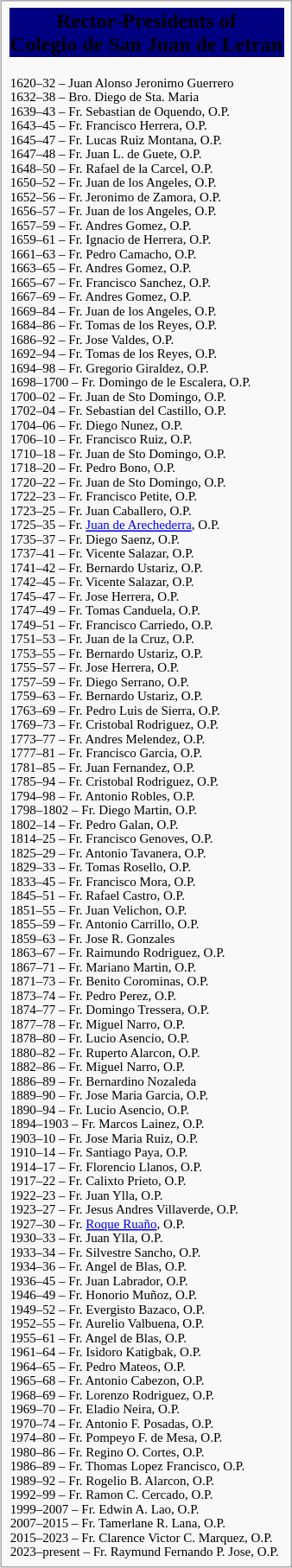<table class="infobox" style="text-align:center;">
<tr style="background:navy; text-align:center;">
<td><span><strong>Rector-Presidents of <br>Colegio de San Juan de Letran</strong></span></td>
</tr>
<tr style="text-align:left; font-size:x-small;">
<td><br>1620–32 – Juan Alonso Jeronimo Guerrero<br>
1632–38 – Bro. Diego de Sta. Maria<br>
1639–43 – Fr. Sebastian de Oquendo, O.P.<br>
1643–45 – Fr. Francisco Herrera, O.P.<br>
1645–47 – Fr. Lucas Ruiz Montana, O.P.<br>
1647–48 – Fr. Juan L. de Guete, O.P.<br>
1648–50 – Fr. Rafael de la Carcel, O.P.<br>
1650–52 – Fr. Juan de los Angeles, O.P.<br>
1652–56 – Fr. Jeronimo de Zamora, O.P.<br>
1656–57 – Fr. Juan de los Angeles, O.P.<br>
1657–59 – Fr. Andres Gomez, O.P.<br>
1659–61 – Fr. Ignacio de Herrera, O.P.<br>
1661–63 – Fr. Pedro Camacho, O.P.<br>
1663–65 – Fr. Andres Gomez, O.P.<br>
1665–67 – Fr. Francisco Sanchez, O.P.<br>
1667–69 – Fr. Andres Gomez, O.P.<br>
1669–84 – Fr. Juan de los Angeles, O.P.<br>
1684–86 – Fr. Tomas de los Reyes, O.P.<br>
1686–92 – Fr. Jose Valdes, O.P.<br>
1692–94 – Fr. Tomas de los Reyes, O.P.<br>
1694–98 – Fr. Gregorio Giraldez, O.P.<br>
1698–1700 – Fr. Domingo de le Escalera, O.P.<br>
1700–02 – Fr. Juan de Sto Domingo, O.P.<br>
1702–04 – Fr. Sebastian del Castillo, O.P.<br>
1704–06 – Fr. Diego Nunez, O.P.<br>
1706–10 – Fr. Francisco Ruiz, O.P.<br>
1710–18 – Fr. Juan de Sto Domingo, O.P.<br>
1718–20 – Fr. Pedro Bono, O.P.<br>
1720–22 – Fr. Juan de Sto Domingo, O.P.<br>
1722–23 – Fr. Francisco Petite, O.P.<br>
1723–25 – Fr. Juan Caballero, O.P.<br>
1725–35 – Fr. <a href='#'>Juan de Arechederra</a>, O.P.<br>
1735–37 – Fr. Diego Saenz, O.P.<br>
1737–41 – Fr. Vicente Salazar, O.P.<br>
1741–42 – Fr. Bernardo Ustariz, O.P.<br>
1742–45 – Fr. Vicente Salazar, O.P.<br>
1745–47 – Fr. Jose Herrera, O.P.<br>
1747–49 – Fr. Tomas Canduela, O.P.<br>
1749–51 – Fr. Francisco Carriedo, O.P.<br>
1751–53 – Fr. Juan de la Cruz, O.P.<br>
1753–55 – Fr. Bernardo Ustariz, O.P.<br>
1755–57 – Fr. Jose Herrera, O.P.<br>
1757–59 – Fr. Diego Serrano, O.P.<br>
1759–63 – Fr. Bernardo Ustariz, O.P.<br>
1763–69 – Fr. Pedro Luis de Sierra, O.P.<br>
1769–73 – Fr. Cristobal Rodriguez, O.P.<br>
1773–77 – Fr. Andres Melendez, O.P.<br>
1777–81 – Fr. Francisco Garcia, O.P.<br>
1781–85 – Fr. Juan Fernandez, O.P.<br>
1785–94 – Fr. Cristobal Rodriguez, O.P.<br>
1794–98 – Fr. Antonio Robles, O.P.<br>
1798–1802 – Fr. Diego Martin, O.P.<br>
1802–14 – Fr. Pedro Galan, O.P.<br>
1814–25 – Fr. Francisco Genoves, O.P.<br>
1825–29 – Fr. Antonio Tavanera, O.P.<br>
1829–33 – Fr. Tomas Rosello, O.P.<br>
1833–45 – Fr. Francisco Mora, O.P.<br>
1845–51 – Fr. Rafael Castro, O.P.<br>
1851–55 – Fr. Juan Velichon, O.P.<br>
1855–59 – Fr. Antonio Carrillo, O.P.<br>
1859–63 – Fr. Jose R. Gonzales<br>
1863–67 – Fr. Raimundo Rodriguez, O.P.<br>
1867–71 – Fr. Mariano Martin, O.P.<br>
1871–73 – Fr. Benito Corominas, O.P.<br>
1873–74 – Fr. Pedro Perez, O.P.<br>
1874–77 – Fr. Domingo Tressera, O.P.<br>
1877–78 – Fr. Miguel Narro, O.P.<br>
1878–80 – Fr. Lucio Asencio, O.P.<br>
1880–82 – Fr. Ruperto Alarcon, O.P.<br>
1882–86 – Fr. Miguel Narro, O.P.<br>
1886–89 – Fr. Bernardino Nozaleda<br>
1889–90 – Fr. Jose Maria Garcia, O.P.<br>
1890–94 – Fr. Lucio Asencio, O.P.<br>
1894–1903 – Fr. Marcos Lainez, O.P.<br>
1903–10 – Fr. Jose Maria Ruiz, O.P.<br>
1910–14 – Fr. Santiago Paya, O.P.<br>
1914–17 – Fr. Florencio Llanos, O.P.<br>
1917–22 – Fr. Calixto Prieto, O.P.<br>
1922–23 – Fr. Juan Ylla, O.P.<br>
1923–27 – Fr. Jesus Andres Villaverde, O.P.<br>
1927–30 – Fr. <a href='#'>Roque Ruaño</a>, O.P.<br>
1930–33 – Fr. Juan Ylla, O.P.<br>
1933–34  – Fr. Silvestre Sancho, O.P.<br>
1934–36 – Fr. Angel de Blas, O.P.<br>
1936–45 – Fr. Juan Labrador, O.P.<br>
1946–49 – Fr. Honorio Muñoz, O.P.<br>
1949–52 – Fr. Evergisto Bazaco, O.P.<br>
1952–55 – Fr. Aurelio Valbuena, O.P.<br>
1955–61 – Fr. Angel de Blas, O.P.<br>
1961–64 – Fr. Isidoro Katigbak, O.P.<br>
1964–65 – Fr. Pedro Mateos, O.P.<br>
1965–68 – Fr. Antonio Cabezon, O.P.<br>
1968–69 – Fr. Lorenzo Rodriguez, O.P.<br>
1969–70 – Fr. Eladio Neira, O.P.<br>
1970–74 – Fr. Antonio F. Posadas, O.P.<br>
1974–80 – Fr. Pompeyo F. de Mesa, O.P.<br>
1980–86 – Fr. Regino O. Cortes, O.P.<br>
1986–89 – Fr. Thomas Lopez Francisco, O.P.<br>
1989–92 – Fr. Rogelio B. Alarcon, O.P.<br>
1992–99 – Fr. Ramon C. Cercado, O.P.<br>
1999–2007 – Fr. Edwin A. Lao, O.P.<br>
2007–2015 – Fr. Tamerlane R. Lana, O.P.<br>
2015–2023 – Fr. Clarence Victor C. Marquez, O.P.<br>
2023–present –  Fr. Raymund Fernando P. Jose, O.P.</td>
</tr>
</table>
